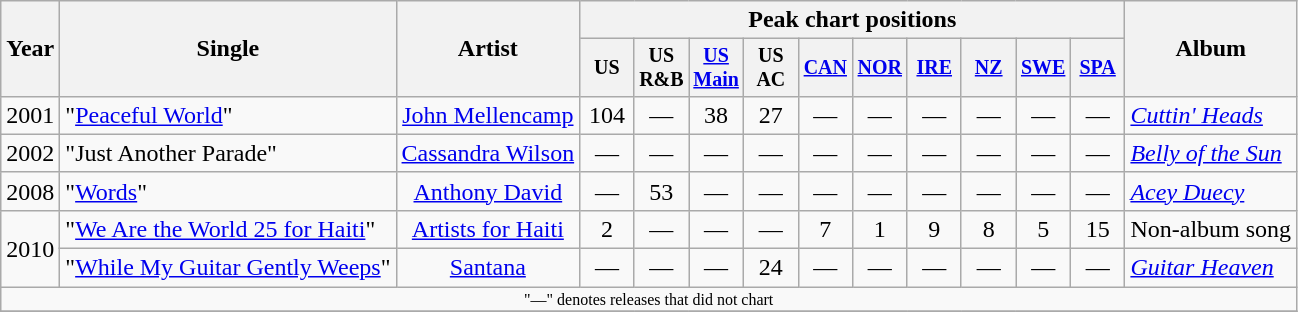<table class="wikitable" style="text-align:center;">
<tr>
<th rowspan="2">Year</th>
<th rowspan="2">Single</th>
<th rowspan="2">Artist</th>
<th colspan="10">Peak chart positions</th>
<th rowspan="2">Album</th>
</tr>
<tr style="font-size:smaller;">
<th width="30">US</th>
<th width="30">US R&B</th>
<th width="30"><a href='#'>US Main</a></th>
<th width="30">US AC</th>
<th width="30"><a href='#'>CAN</a></th>
<th width="30"><a href='#'>NOR</a></th>
<th width="30"><a href='#'>IRE</a></th>
<th width="30"><a href='#'>NZ</a></th>
<th width="30"><a href='#'>SWE</a></th>
<th width="30"><a href='#'>SPA</a></th>
</tr>
<tr>
<td>2001</td>
<td align="left">"<a href='#'>Peaceful World</a>"</td>
<td><a href='#'>John Mellencamp</a></td>
<td>104</td>
<td>—</td>
<td>38</td>
<td>27</td>
<td>—</td>
<td>—</td>
<td>—</td>
<td>—</td>
<td>—</td>
<td>—</td>
<td align="left"><em><a href='#'>Cuttin' Heads</a></em></td>
</tr>
<tr>
<td>2002</td>
<td align="left">"Just Another Parade"</td>
<td><a href='#'>Cassandra Wilson</a></td>
<td>—</td>
<td>—</td>
<td>—</td>
<td>—</td>
<td>—</td>
<td>—</td>
<td>—</td>
<td>—</td>
<td>—</td>
<td>—</td>
<td align="left"><em><a href='#'>Belly of the Sun</a></em></td>
</tr>
<tr>
<td>2008</td>
<td align="left">"<a href='#'>Words</a>"</td>
<td><a href='#'>Anthony David</a></td>
<td>—</td>
<td>53</td>
<td>—</td>
<td>—</td>
<td>—</td>
<td>—</td>
<td>—</td>
<td>—</td>
<td>—</td>
<td>—</td>
<td align="left"><em><a href='#'>Acey Duecy</a></em></td>
</tr>
<tr>
<td rowspan="2">2010</td>
<td align="left">"<a href='#'>We Are the World 25 for Haiti</a>"</td>
<td><a href='#'>Artists for Haiti</a></td>
<td>2</td>
<td>—</td>
<td>—</td>
<td>—</td>
<td>7</td>
<td>1</td>
<td>9</td>
<td>8</td>
<td>5</td>
<td>15</td>
<td align="left">Non-album song</td>
</tr>
<tr>
<td align="left">"<a href='#'>While My Guitar Gently Weeps</a>"</td>
<td><a href='#'>Santana</a></td>
<td>—</td>
<td>—</td>
<td>—</td>
<td>24</td>
<td>—</td>
<td>—</td>
<td>—</td>
<td>—</td>
<td>—</td>
<td>—</td>
<td align="left"><em><a href='#'>Guitar Heaven</a></em></td>
</tr>
<tr>
<td colspan="20" style="font-size:8pt">"—" denotes releases that did not chart</td>
</tr>
<tr>
</tr>
</table>
